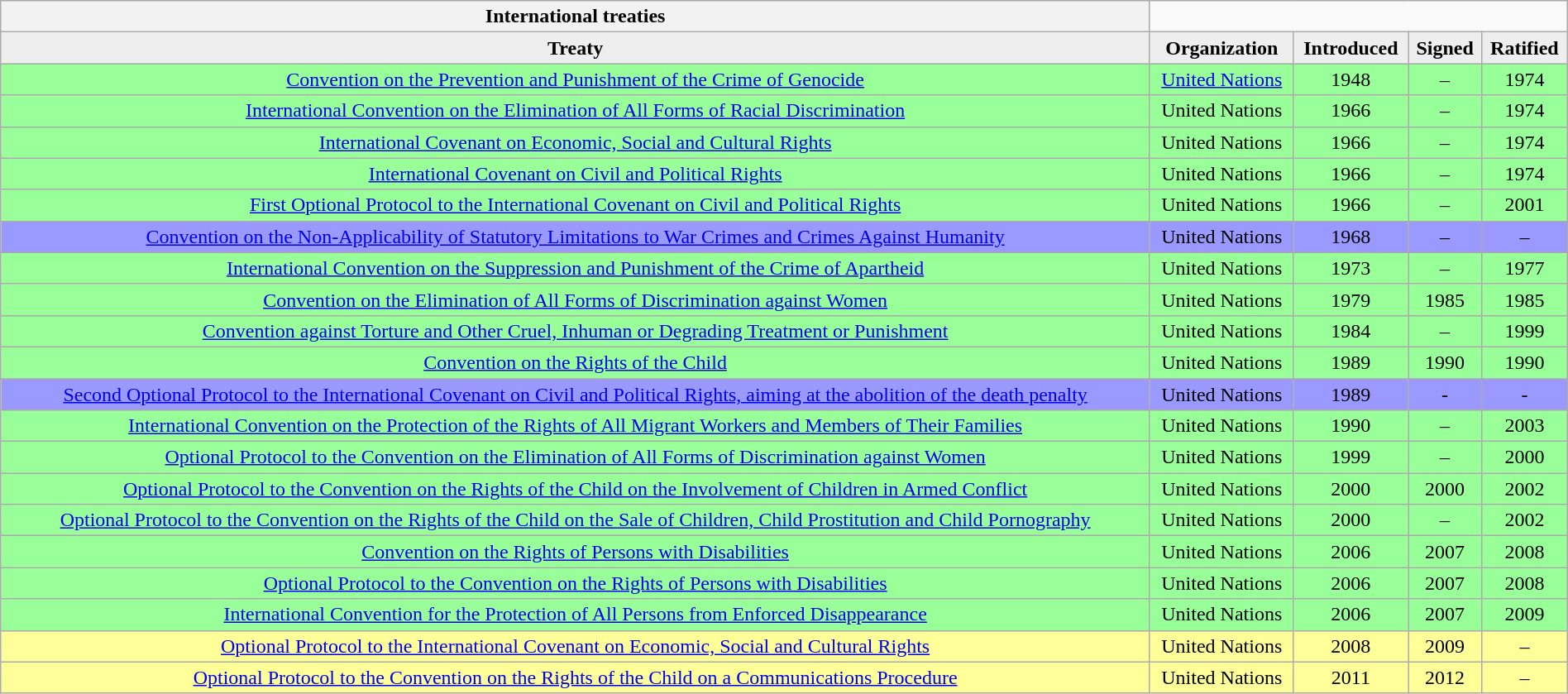<table class="wikitable collapsible collapsed" width=100% style="border-collapse:collapse;">
<tr>
<th>International treaties</th>
</tr>
<tr style="background:#eee; font-weight:bold; text-align:center;">
<td>Treaty</td>
<td>Organization</td>
<td>Introduced</td>
<td>Signed</td>
<td>Ratified</td>
</tr>
<tr align=center>
<td style="background:#9f9; align=left"><a href='#'>Convention on the Prevention and Punishment of the Crime of Genocide</a></td>
<td style="background:#9f9;"><a href='#'>United Nations</a></td>
<td style="background:#9f9;">1948</td>
<td style="background:#9f9;">–</td>
<td style="background:#9f9;">1974</td>
</tr>
<tr align=center>
<td style="background:#9f9; align=left"><a href='#'>International Convention on the Elimination of All Forms of Racial Discrimination</a></td>
<td style="background:#9f9;">United Nations</td>
<td style="background:#9f9;">1966</td>
<td style="background:#9f9;">–</td>
<td style="background:#9f9;">1974</td>
</tr>
<tr align=center>
<td style="background:#9f9; align=left"><a href='#'>International Covenant on Economic, Social and Cultural Rights</a></td>
<td style="background:#9f9;">United Nations</td>
<td style="background:#9f9;">1966</td>
<td style="background:#9f9;">–</td>
<td style="background:#9f9;">1974</td>
</tr>
<tr align=center>
<td style="background:#9f9; align=left"><a href='#'>International Covenant on Civil and Political Rights</a></td>
<td style="background:#9f9;">United Nations</td>
<td style="background:#9f9;">1966</td>
<td style="background:#9f9;">–</td>
<td style="background:#9f9;">1974</td>
</tr>
<tr align=center>
<td style="background:#9f9; align=left"><a href='#'>First Optional Protocol to the International Covenant on Civil and Political Rights</a></td>
<td style="background:#9f9;">United Nations</td>
<td style="background:#9f9;">1966</td>
<td style="background:#9f9;">–</td>
<td style="background:#9f9;">2001</td>
</tr>
<tr align=center>
<td style="background:#99f; align=left"><a href='#'>Convention on the Non-Applicability of Statutory Limitations to War Crimes and Crimes Against Humanity</a></td>
<td style="background:#99f;">United Nations</td>
<td style="background:#99f;">1968</td>
<td style="background:#99f;">–</td>
<td style="background:#99f;">–</td>
</tr>
<tr align=center>
<td style="background:#9f9; align=left"><a href='#'>International Convention on the Suppression and Punishment of the Crime of Apartheid</a></td>
<td style="background:#9f9;">United Nations</td>
<td style="background:#9f9;">1973</td>
<td style="background:#9f9;">–</td>
<td style="background:#9f9;">1977</td>
</tr>
<tr align=center>
<td style="background:#9f9; align=left"><a href='#'>Convention on the Elimination of All Forms of Discrimination against Women</a></td>
<td style="background:#9f9;">United Nations</td>
<td style="background:#9f9;">1979</td>
<td style="background:#9f9;">1985</td>
<td style="background:#9f9;">1985</td>
</tr>
<tr align=center>
<td style="background:#9f9; align=left"><a href='#'>Convention against Torture and Other Cruel, Inhuman or Degrading Treatment or Punishment</a></td>
<td style="background:#9f9;">United Nations</td>
<td style="background:#9f9;">1984</td>
<td style="background:#9f9;">–</td>
<td style="background:#9f9;">1999</td>
</tr>
<tr align=center>
<td style="background:#9f9; align=left"><a href='#'>Convention on the Rights of the Child</a></td>
<td style="background:#9f9;">United Nations</td>
<td style="background:#9f9;">1989</td>
<td style="background:#9f9;">1990</td>
<td style="background:#9f9;">1990</td>
</tr>
<tr align=center>
<td style="background:#99f; align=left"><a href='#'>Second Optional Protocol to the International Covenant on Civil and Political Rights, aiming at the abolition of the death penalty</a></td>
<td style="background:#99f;">United Nations</td>
<td style="background:#99f;">1989</td>
<td style="background:#99f;">-</td>
<td style="background:#99f;">-</td>
</tr>
<tr align=center>
<td style="background:#9f9; align=left"><a href='#'>International Convention on the Protection of the Rights of All Migrant Workers and Members of Their Families</a></td>
<td style="background:#9f9;">United Nations</td>
<td style="background:#9f9;">1990</td>
<td style="background:#9f9;">–</td>
<td style="background:#9f9;">2003</td>
</tr>
<tr align=center>
<td style="background:#9f9; align=left"><a href='#'>Optional Protocol to the Convention on the Elimination of All Forms of Discrimination against Women</a></td>
<td style="background:#9f9;">United Nations</td>
<td style="background:#9f9;">1999</td>
<td style="background:#9f9;">–</td>
<td style="background:#9f9;">2000</td>
</tr>
<tr align=center>
<td style="background:#9f9; align=left"><a href='#'>Optional Protocol to the Convention on the Rights of the Child on the Involvement of Children in Armed Conflict</a></td>
<td style="background:#9f9;">United Nations</td>
<td style="background:#9f9;">2000</td>
<td style="background:#9f9;">2000</td>
<td style="background:#9f9;">2002</td>
</tr>
<tr align=center>
<td style="background:#9f9; align=left"><a href='#'>Optional Protocol to the Convention on the Rights of the Child on the Sale of Children, Child Prostitution and Child Pornography</a></td>
<td style="background:#9f9;">United Nations</td>
<td style="background:#9f9;">2000</td>
<td style="background:#9f9;">–</td>
<td style="background:#9f9;">2002</td>
</tr>
<tr align=center>
<td style="background:#9f9; align=left"><a href='#'>Convention on the Rights of Persons with Disabilities</a></td>
<td style="background:#9f9;">United Nations</td>
<td style="background:#9f9;">2006</td>
<td style="background:#9f9;">2007</td>
<td style="background:#9f9;">2008</td>
</tr>
<tr align=center>
<td style="background:#9f9; align=left"><a href='#'>Optional Protocol to the Convention on the Rights of Persons with Disabilities</a></td>
<td style="background:#9f9;">United Nations</td>
<td style="background:#9f9;">2006</td>
<td style="background:#9f9;">2007</td>
<td style="background:#9f9;">2008</td>
</tr>
<tr align=center>
<td style="background:#9f9; align=left"><a href='#'>International Convention for the Protection of All Persons from Enforced Disappearance</a></td>
<td style="background:#9f9;">United Nations</td>
<td style="background:#9f9;">2006</td>
<td style="background:#9f9;">2007</td>
<td style="background:#9f9;">2009</td>
</tr>
<tr align=center>
<td style="background:#ff9; align=left"><a href='#'>Optional Protocol to the International Covenant on Economic, Social and Cultural Rights</a></td>
<td style="background:#ff9;">United Nations</td>
<td style="background:#ff9;">2008</td>
<td style="background:#ff9;">2009</td>
<td style="background:#ff9;">–</td>
</tr>
<tr align=center>
<td style="background:#ff9; align=left"><a href='#'>Optional Protocol to the Convention on the Rights of the Child on a Communications Procedure</a></td>
<td style="background:#ff9;">United Nations</td>
<td style="background:#ff9;">2011</td>
<td style="background:#ff9;">2012</td>
<td style="background:#ff9;">–</td>
</tr>
</table>
